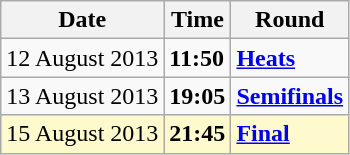<table class="wikitable">
<tr>
<th>Date</th>
<th>Time</th>
<th>Round</th>
</tr>
<tr>
<td>12 August 2013</td>
<td><strong>11:50</strong></td>
<td><strong><a href='#'>Heats</a></strong></td>
</tr>
<tr>
<td>13 August 2013</td>
<td><strong>19:05</strong></td>
<td><strong><a href='#'>Semifinals</a></strong></td>
</tr>
<tr style=background:lemonchiffon>
<td>15 August 2013</td>
<td><strong>21:45</strong></td>
<td><strong><a href='#'>Final</a></strong></td>
</tr>
</table>
